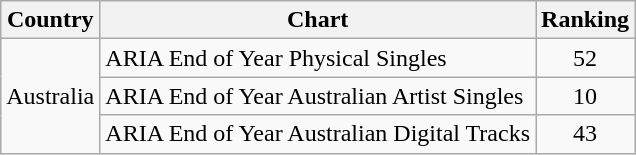<table class="wikitable">
<tr>
<th>Country</th>
<th>Chart</th>
<th>Ranking</th>
</tr>
<tr>
<td rowspan=3>Australia</td>
<td>ARIA End of Year Physical Singles</td>
<td align=center>52</td>
</tr>
<tr>
<td>ARIA End of Year Australian Artist Singles</td>
<td align=center>10</td>
</tr>
<tr>
<td>ARIA End of Year Australian Digital Tracks</td>
<td align=center>43</td>
</tr>
</table>
